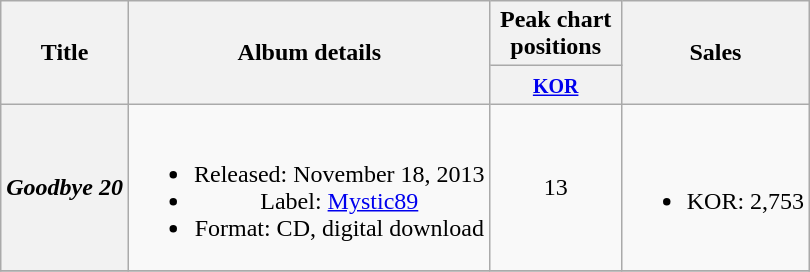<table class="wikitable plainrowheaders" style="text-align:center;">
<tr>
<th scope="col" rowspan="2">Title</th>
<th scope="col" rowspan="2">Album details</th>
<th scope="col" style="width:5em;">Peak chart positions</th>
<th scope="col" rowspan="2">Sales</th>
</tr>
<tr>
<th><small><a href='#'>KOR</a></small><br></th>
</tr>
<tr>
<th scope="row"><em>Goodbye 20</em></th>
<td><br><ul><li>Released: November 18, 2013</li><li>Label: <a href='#'>Mystic89</a></li><li>Format: CD, digital download</li></ul></td>
<td>13</td>
<td><br><ul><li>KOR: 2,753</li></ul></td>
</tr>
<tr>
</tr>
</table>
